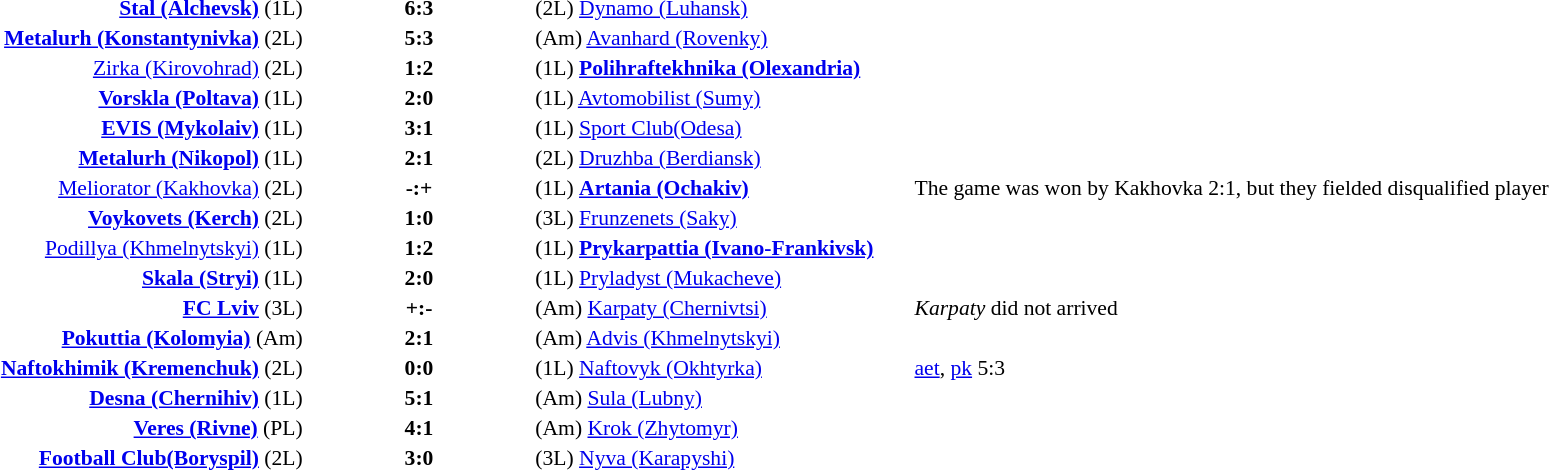<table width=100% cellspacing=1>
<tr>
<th width=20%></th>
<th width=12%></th>
<th width=20%></th>
<th></th>
</tr>
<tr style=font-size:90%>
<td align=right><strong><a href='#'>Stal (Alchevsk)</a></strong> (1L)</td>
<td align=center><strong>6:3</strong></td>
<td>(2L) <a href='#'>Dynamo (Luhansk)</a></td>
</tr>
<tr style=font-size:90%>
<td align=right><strong><a href='#'>Metalurh (Konstantynivka)</a></strong> (2L)</td>
<td align=center><strong>5:3</strong></td>
<td>(Am) <a href='#'>Avanhard (Rovenky)</a></td>
<td></td>
</tr>
<tr style=font-size:90%>
<td align=right><a href='#'>Zirka (Kirovohrad)</a> (2L)</td>
<td align=center><strong>1:2</strong></td>
<td>(1L) <strong><a href='#'>Polihraftekhnika (Olexandria)</a></strong></td>
<td></td>
</tr>
<tr style=font-size:90%>
<td align=right><strong><a href='#'>Vorskla (Poltava)</a></strong> (1L)</td>
<td align=center><strong>2:0</strong></td>
<td>(1L) <a href='#'>Avtomobilist (Sumy)</a></td>
</tr>
<tr style=font-size:90%>
<td align=right><strong><a href='#'>EVIS (Mykolaiv)</a></strong> (1L)</td>
<td align=center><strong>3:1</strong></td>
<td>(1L) <a href='#'>Sport Club(Odesa)</a></td>
</tr>
<tr style=font-size:90%>
<td align=right><strong><a href='#'>Metalurh (Nikopol)</a></strong> (1L)</td>
<td align=center><strong>2:1</strong></td>
<td>(2L) <a href='#'>Druzhba (Berdiansk)</a></td>
<td></td>
</tr>
<tr style=font-size:90%>
<td align=right><a href='#'>Meliorator (Kakhovka)</a> (2L)</td>
<td align=center><strong>-:+</strong></td>
<td>(1L) <strong><a href='#'>Artania (Ochakiv)</a></strong></td>
<td>The game was won by Kakhovka 2:1, but they fielded disqualified player</td>
</tr>
<tr style=font-size:90%>
<td align=right><strong><a href='#'>Voykovets (Kerch)</a></strong> (2L)</td>
<td align=center><strong>1:0</strong></td>
<td>(3L) <a href='#'>Frunzenets (Saky)</a></td>
<td></td>
</tr>
<tr style=font-size:90%>
<td align=right><a href='#'>Podillya (Khmelnytskyi)</a> (1L)</td>
<td align=center><strong>1:2</strong></td>
<td>(1L) <strong><a href='#'>Prykarpattia (Ivano-Frankivsk)</a></strong></td>
<td></td>
</tr>
<tr style=font-size:90%>
<td align=right><strong><a href='#'>Skala (Stryi)</a></strong> (1L)</td>
<td align=center><strong>2:0</strong></td>
<td>(1L) <a href='#'>Pryladyst (Mukacheve)</a></td>
<td></td>
</tr>
<tr style=font-size:90%>
<td align=right><strong><a href='#'>FC Lviv</a></strong> (3L)</td>
<td align=center><strong>+:-</strong></td>
<td>(Am) <a href='#'>Karpaty (Chernivtsi)</a></td>
<td><em>Karpaty</em> did not arrived</td>
</tr>
<tr style=font-size:90%>
<td align=right><strong><a href='#'>Pokuttia (Kolomyia)</a></strong> (Am)</td>
<td align=center><strong>2:1</strong></td>
<td>(Am) <a href='#'>Advis (Khmelnytskyi)</a></td>
<td></td>
</tr>
<tr style=font-size:90%>
<td align=right><strong><a href='#'>Naftokhimik (Kremenchuk)</a></strong> (2L)</td>
<td align=center><strong>0:0</strong></td>
<td>(1L) <a href='#'>Naftovyk (Okhtyrka)</a></td>
<td><a href='#'>aet</a>, <a href='#'>pk</a> 5:3</td>
</tr>
<tr style=font-size:90%>
<td align=right><strong><a href='#'>Desna (Chernihiv)</a></strong> (1L)</td>
<td align=center><strong>5:1</strong></td>
<td>(Am) <a href='#'>Sula (Lubny)</a></td>
</tr>
<tr style=font-size:90%>
<td align=right><strong><a href='#'>Veres (Rivne)</a></strong> (PL)</td>
<td align=center><strong>4:1</strong></td>
<td>(Am) <a href='#'>Krok (Zhytomyr)</a></td>
</tr>
<tr style=font-size:90%>
<td align=right><strong><a href='#'>Football Club(Boryspil)</a></strong> (2L)</td>
<td align=center><strong>3:0</strong></td>
<td>(3L) <a href='#'>Nyva (Karapyshi)</a></td>
</tr>
</table>
